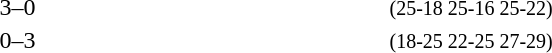<table>
<tr>
<th width=200></th>
<th width=80></th>
<th width=200></th>
<th width=220></th>
</tr>
<tr>
<td align=right><strong></strong></td>
<td align=center>3–0</td>
<td></td>
<td><small>(25-18 25-16 25-22)</small></td>
</tr>
<tr>
<td align=right></td>
<td align=center>0–3</td>
<td><strong></strong></td>
<td><small>(18-25 22-25 27-29)</small></td>
</tr>
</table>
